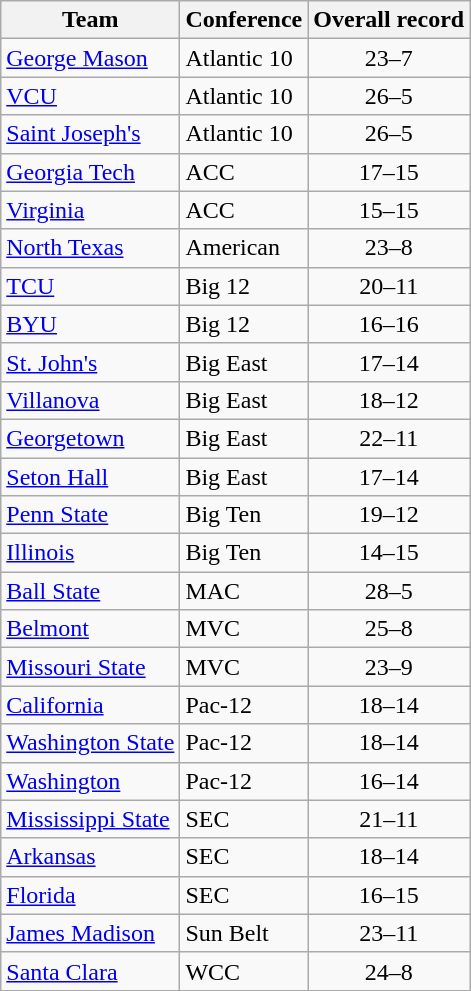<table class="wikitable sortable" style="text-align: center;">
<tr>
<th>Team</th>
<th>Conference</th>
<th data-sort-type="number">Overall record</th>
</tr>
<tr>
<td align=left><a href='#'>George Mason</a></td>
<td align=left>Atlantic 10</td>
<td>23–7</td>
</tr>
<tr>
<td align=left><a href='#'>VCU</a></td>
<td align=left>Atlantic 10</td>
<td>26–5</td>
</tr>
<tr>
<td align=left><a href='#'>Saint Joseph's</a></td>
<td align=left>Atlantic 10</td>
<td>26–5</td>
</tr>
<tr>
<td align=left><a href='#'>Georgia Tech</a></td>
<td align=left>ACC</td>
<td>17–15</td>
</tr>
<tr>
<td align=left><a href='#'>Virginia</a></td>
<td align=left>ACC</td>
<td>15–15</td>
</tr>
<tr>
<td align=left><a href='#'>North Texas</a></td>
<td align=left>American</td>
<td>23–8</td>
</tr>
<tr>
<td align=left><a href='#'>TCU</a></td>
<td align=left>Big 12</td>
<td>20–11</td>
</tr>
<tr>
<td align=left><a href='#'>BYU</a></td>
<td align=left>Big 12</td>
<td>16–16</td>
</tr>
<tr>
<td align=left><a href='#'>St. John's</a></td>
<td align=left>Big East</td>
<td>17–14</td>
</tr>
<tr>
<td align=left><a href='#'>Villanova</a></td>
<td align=left>Big East</td>
<td>18–12</td>
</tr>
<tr>
<td align=left><a href='#'>Georgetown</a></td>
<td align=left>Big East</td>
<td>22–11</td>
</tr>
<tr>
<td align=left><a href='#'>Seton Hall</a></td>
<td align=left>Big East</td>
<td>17–14</td>
</tr>
<tr>
<td align=left><a href='#'>Penn State</a></td>
<td align=left>Big Ten</td>
<td>19–12</td>
</tr>
<tr>
<td align=left><a href='#'>Illinois</a></td>
<td align=left>Big Ten</td>
<td>14–15</td>
</tr>
<tr>
<td align=left><a href='#'>Ball State</a></td>
<td align=left>MAC</td>
<td>28–5</td>
</tr>
<tr>
<td align=left><a href='#'>Belmont</a></td>
<td align=left>MVC</td>
<td>25–8</td>
</tr>
<tr>
<td align=left><a href='#'>Missouri State</a></td>
<td align=left>MVC</td>
<td>23–9</td>
</tr>
<tr>
<td align=left><a href='#'>California</a></td>
<td align=left>Pac-12</td>
<td>18–14</td>
</tr>
<tr>
<td align=left><a href='#'>Washington State</a></td>
<td align=left>Pac-12</td>
<td>18–14</td>
</tr>
<tr>
<td align=left><a href='#'>Washington</a></td>
<td align=left>Pac-12</td>
<td>16–14</td>
</tr>
<tr>
<td align=left><a href='#'>Mississippi State</a></td>
<td align=left>SEC</td>
<td>21–11</td>
</tr>
<tr>
<td align=left><a href='#'>Arkansas</a></td>
<td align=left>SEC</td>
<td>18–14</td>
</tr>
<tr>
<td align=left><a href='#'>Florida</a></td>
<td align=left>SEC</td>
<td>16–15</td>
</tr>
<tr>
<td align=left><a href='#'>James Madison</a></td>
<td align=left>Sun Belt</td>
<td>23–11</td>
</tr>
<tr>
<td align=left><a href='#'>Santa Clara</a></td>
<td align=left>WCC</td>
<td>24–8</td>
</tr>
</table>
